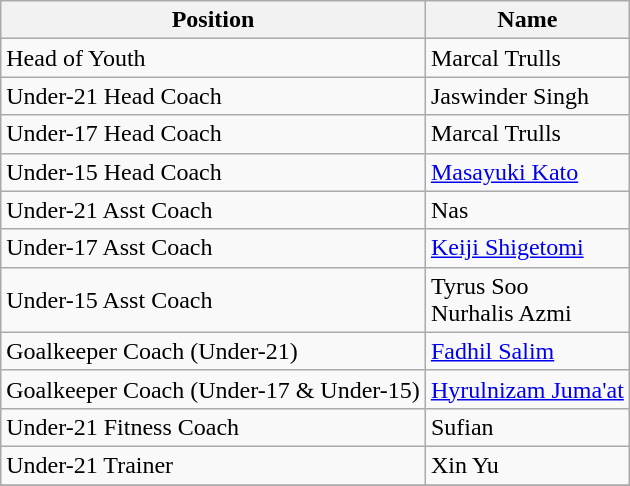<table class="wikitable">
<tr>
<th>Position</th>
<th>Name</th>
</tr>
<tr>
<td>Head of Youth</td>
<td> Marcal Trulls</td>
</tr>
<tr>
<td>Under-21 Head Coach</td>
<td> Jaswinder Singh</td>
</tr>
<tr>
<td>Under-17 Head Coach</td>
<td> Marcal Trulls</td>
</tr>
<tr>
<td>Under-15 Head Coach</td>
<td> <a href='#'>Masayuki Kato</a></td>
</tr>
<tr>
<td>Under-21 Asst Coach</td>
<td> Nas</td>
</tr>
<tr>
<td>Under-17 Asst Coach</td>
<td> <a href='#'>Keiji Shigetomi</a></td>
</tr>
<tr>
<td>Under-15 Asst Coach</td>
<td> Tyrus Soo <br>  Nurhalis Azmi</td>
</tr>
<tr>
<td>Goalkeeper Coach (Under-21)</td>
<td> <a href='#'>Fadhil Salim</a></td>
</tr>
<tr>
<td>Goalkeeper Coach (Under-17 & Under-15)</td>
<td> <a href='#'>Hyrulnizam Juma'at</a></td>
</tr>
<tr>
<td>Under-21 Fitness Coach</td>
<td> Sufian</td>
</tr>
<tr>
<td>Under-21 Trainer</td>
<td> Xin Yu</td>
</tr>
<tr>
</tr>
</table>
